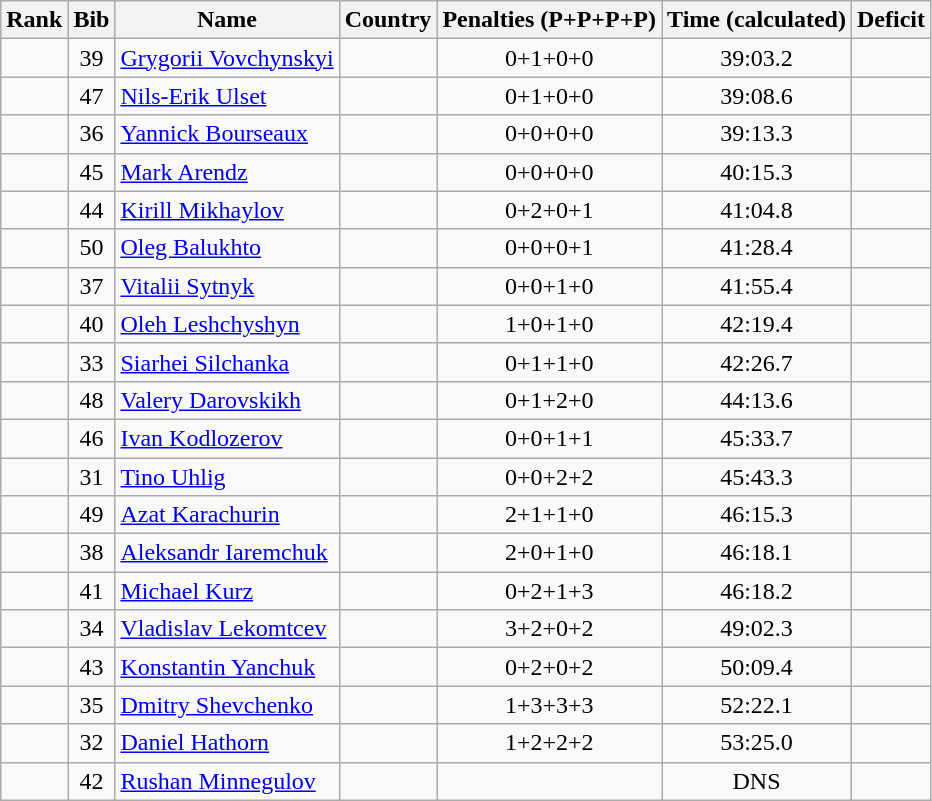<table class="wikitable sortable" style="text-align:center">
<tr>
<th>Rank</th>
<th>Bib</th>
<th>Name</th>
<th>Country</th>
<th>Penalties  (P+P+P+P)</th>
<th>Time (calculated)</th>
<th>Deficit</th>
</tr>
<tr>
<td></td>
<td>39</td>
<td align=left><a href='#'>Grygorii Vovchynskyi</a></td>
<td align=left></td>
<td>0+1+0+0</td>
<td>39:03.2</td>
<td></td>
</tr>
<tr>
<td></td>
<td>47</td>
<td align=left><a href='#'>Nils-Erik Ulset</a></td>
<td align=left></td>
<td>0+1+0+0</td>
<td>39:08.6</td>
<td></td>
</tr>
<tr>
<td></td>
<td>36</td>
<td align=left><a href='#'>Yannick Bourseaux</a></td>
<td align=left></td>
<td>0+0+0+0</td>
<td>39:13.3</td>
<td></td>
</tr>
<tr>
<td></td>
<td>45</td>
<td align=left><a href='#'>Mark Arendz</a></td>
<td align=left></td>
<td>0+0+0+0</td>
<td>40:15.3</td>
<td></td>
</tr>
<tr>
<td></td>
<td>44</td>
<td align=left><a href='#'>Kirill Mikhaylov</a></td>
<td align=left></td>
<td>0+2+0+1</td>
<td>41:04.8</td>
<td></td>
</tr>
<tr>
<td></td>
<td>50</td>
<td align=left><a href='#'>Oleg Balukhto</a></td>
<td align=left></td>
<td>0+0+0+1</td>
<td>41:28.4</td>
<td></td>
</tr>
<tr>
<td></td>
<td>37</td>
<td align=left><a href='#'>Vitalii Sytnyk</a></td>
<td align=left></td>
<td>0+0+1+0</td>
<td>41:55.4</td>
<td></td>
</tr>
<tr>
<td></td>
<td>40</td>
<td align=left><a href='#'>Oleh Leshchyshyn</a></td>
<td align=left></td>
<td>1+0+1+0</td>
<td>42:19.4</td>
<td></td>
</tr>
<tr>
<td></td>
<td>33</td>
<td align=left><a href='#'>Siarhei Silchanka</a></td>
<td align=left></td>
<td>0+1+1+0</td>
<td>42:26.7</td>
<td></td>
</tr>
<tr>
<td></td>
<td>48</td>
<td align=left><a href='#'>Valery Darovskikh</a></td>
<td align=left></td>
<td>0+1+2+0</td>
<td>44:13.6</td>
<td></td>
</tr>
<tr>
<td></td>
<td>46</td>
<td align=left><a href='#'>Ivan Kodlozerov</a></td>
<td align=left></td>
<td>0+0+1+1</td>
<td>45:33.7</td>
<td></td>
</tr>
<tr>
<td></td>
<td>31</td>
<td align=left><a href='#'>Tino Uhlig</a></td>
<td align=left></td>
<td>0+0+2+2</td>
<td>45:43.3</td>
<td></td>
</tr>
<tr>
<td></td>
<td>49</td>
<td align=left><a href='#'>Azat Karachurin</a></td>
<td align=left></td>
<td>2+1+1+0</td>
<td>46:15.3</td>
<td></td>
</tr>
<tr>
<td></td>
<td>38</td>
<td align=left><a href='#'>Aleksandr Iaremchuk</a></td>
<td align=left></td>
<td>2+0+1+0</td>
<td>46:18.1</td>
<td></td>
</tr>
<tr>
<td></td>
<td>41</td>
<td align=left><a href='#'>Michael Kurz</a></td>
<td align=left></td>
<td>0+2+1+3</td>
<td>46:18.2</td>
<td></td>
</tr>
<tr>
<td></td>
<td>34</td>
<td align=left><a href='#'>Vladislav Lekomtcev</a></td>
<td align=left></td>
<td>3+2+0+2</td>
<td>49:02.3</td>
<td></td>
</tr>
<tr>
<td></td>
<td>43</td>
<td align=left><a href='#'>Konstantin Yanchuk</a></td>
<td align=left></td>
<td>0+2+0+2</td>
<td>50:09.4</td>
<td></td>
</tr>
<tr>
<td></td>
<td>35</td>
<td align=left><a href='#'>Dmitry Shevchenko</a></td>
<td align=left></td>
<td>1+3+3+3</td>
<td>52:22.1</td>
<td></td>
</tr>
<tr>
<td></td>
<td>32</td>
<td align=left><a href='#'>Daniel Hathorn</a></td>
<td align=left></td>
<td>1+2+2+2</td>
<td>53:25.0</td>
<td></td>
</tr>
<tr>
<td></td>
<td>42</td>
<td align=left><a href='#'>Rushan Minnegulov</a></td>
<td align=left></td>
<td></td>
<td>DNS</td>
<td></td>
</tr>
</table>
